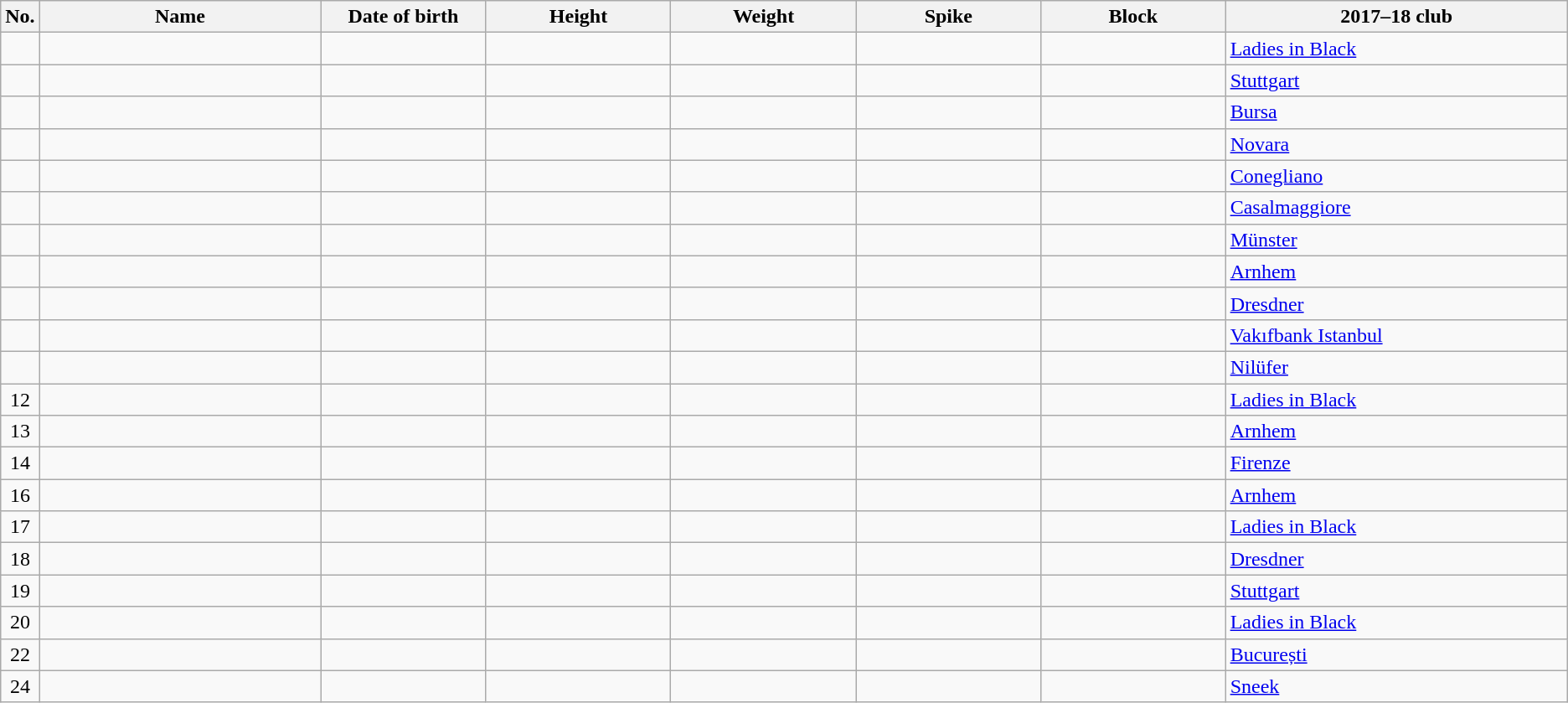<table class="wikitable sortable" style="font-size:100%; text-align:center;">
<tr>
<th>No.</th>
<th style="width:14em">Name</th>
<th style="width:8em">Date of birth</th>
<th style="width:9em">Height</th>
<th style="width:9em">Weight</th>
<th style="width:9em">Spike</th>
<th style="width:9em">Block</th>
<th style="width:17em">2017–18 club</th>
</tr>
<tr>
<td></td>
<td align=left></td>
<td align=right></td>
<td></td>
<td></td>
<td></td>
<td></td>
<td align=left> <a href='#'>Ladies in Black</a></td>
</tr>
<tr>
<td></td>
<td align=left></td>
<td align=right></td>
<td></td>
<td></td>
<td></td>
<td></td>
<td align=left> <a href='#'>Stuttgart</a></td>
</tr>
<tr>
<td></td>
<td align=left></td>
<td align=right></td>
<td></td>
<td></td>
<td></td>
<td></td>
<td align=left> <a href='#'>Bursa</a></td>
</tr>
<tr>
<td></td>
<td align=left></td>
<td align=right></td>
<td></td>
<td></td>
<td></td>
<td></td>
<td align=left> <a href='#'>Novara</a></td>
</tr>
<tr>
<td></td>
<td align=left></td>
<td align=right></td>
<td></td>
<td></td>
<td></td>
<td></td>
<td align=left> <a href='#'>Conegliano</a></td>
</tr>
<tr>
<td></td>
<td align=left></td>
<td align=right></td>
<td></td>
<td></td>
<td></td>
<td></td>
<td align=left> <a href='#'>Casalmaggiore</a></td>
</tr>
<tr>
<td></td>
<td align=left></td>
<td align=right></td>
<td></td>
<td></td>
<td></td>
<td></td>
<td align=left> <a href='#'>Münster</a></td>
</tr>
<tr>
<td></td>
<td align=left></td>
<td align=right></td>
<td></td>
<td></td>
<td></td>
<td></td>
<td align=left> <a href='#'>Arnhem</a></td>
</tr>
<tr>
<td></td>
<td align=left></td>
<td align=right></td>
<td></td>
<td></td>
<td></td>
<td></td>
<td align=left> <a href='#'>Dresdner</a></td>
</tr>
<tr>
<td></td>
<td align=left></td>
<td align=right></td>
<td></td>
<td></td>
<td></td>
<td></td>
<td align=left> <a href='#'>Vakıfbank Istanbul</a></td>
</tr>
<tr>
<td></td>
<td align=left></td>
<td align=right></td>
<td></td>
<td></td>
<td></td>
<td></td>
<td align=left> <a href='#'>Nilüfer</a></td>
</tr>
<tr>
<td>12</td>
<td align=left></td>
<td align=right></td>
<td></td>
<td></td>
<td></td>
<td></td>
<td align=left> <a href='#'>Ladies in Black</a></td>
</tr>
<tr>
<td>13</td>
<td align=left></td>
<td align=right></td>
<td></td>
<td></td>
<td></td>
<td></td>
<td align=left> <a href='#'>Arnhem</a></td>
</tr>
<tr>
<td>14</td>
<td align=left></td>
<td align=right></td>
<td></td>
<td></td>
<td></td>
<td></td>
<td align=left> <a href='#'>Firenze</a></td>
</tr>
<tr>
<td>16</td>
<td align=left></td>
<td align=right></td>
<td></td>
<td></td>
<td></td>
<td></td>
<td align=left> <a href='#'>Arnhem</a></td>
</tr>
<tr>
<td>17</td>
<td align=left></td>
<td align=right></td>
<td></td>
<td></td>
<td></td>
<td></td>
<td align=left> <a href='#'>Ladies in Black</a></td>
</tr>
<tr>
<td>18</td>
<td align=left></td>
<td align=right></td>
<td></td>
<td></td>
<td></td>
<td></td>
<td align=left> <a href='#'>Dresdner</a></td>
</tr>
<tr>
<td>19</td>
<td align=left></td>
<td align=right></td>
<td></td>
<td></td>
<td></td>
<td></td>
<td align=left> <a href='#'>Stuttgart</a></td>
</tr>
<tr>
<td>20</td>
<td align=left></td>
<td align=right></td>
<td></td>
<td></td>
<td></td>
<td></td>
<td align=left> <a href='#'>Ladies in Black</a></td>
</tr>
<tr>
<td>22</td>
<td align=left></td>
<td align=right></td>
<td></td>
<td></td>
<td></td>
<td></td>
<td align=left> <a href='#'>București</a></td>
</tr>
<tr>
<td>24</td>
<td align=left></td>
<td align=right></td>
<td></td>
<td></td>
<td></td>
<td></td>
<td align=left> <a href='#'>Sneek</a></td>
</tr>
</table>
